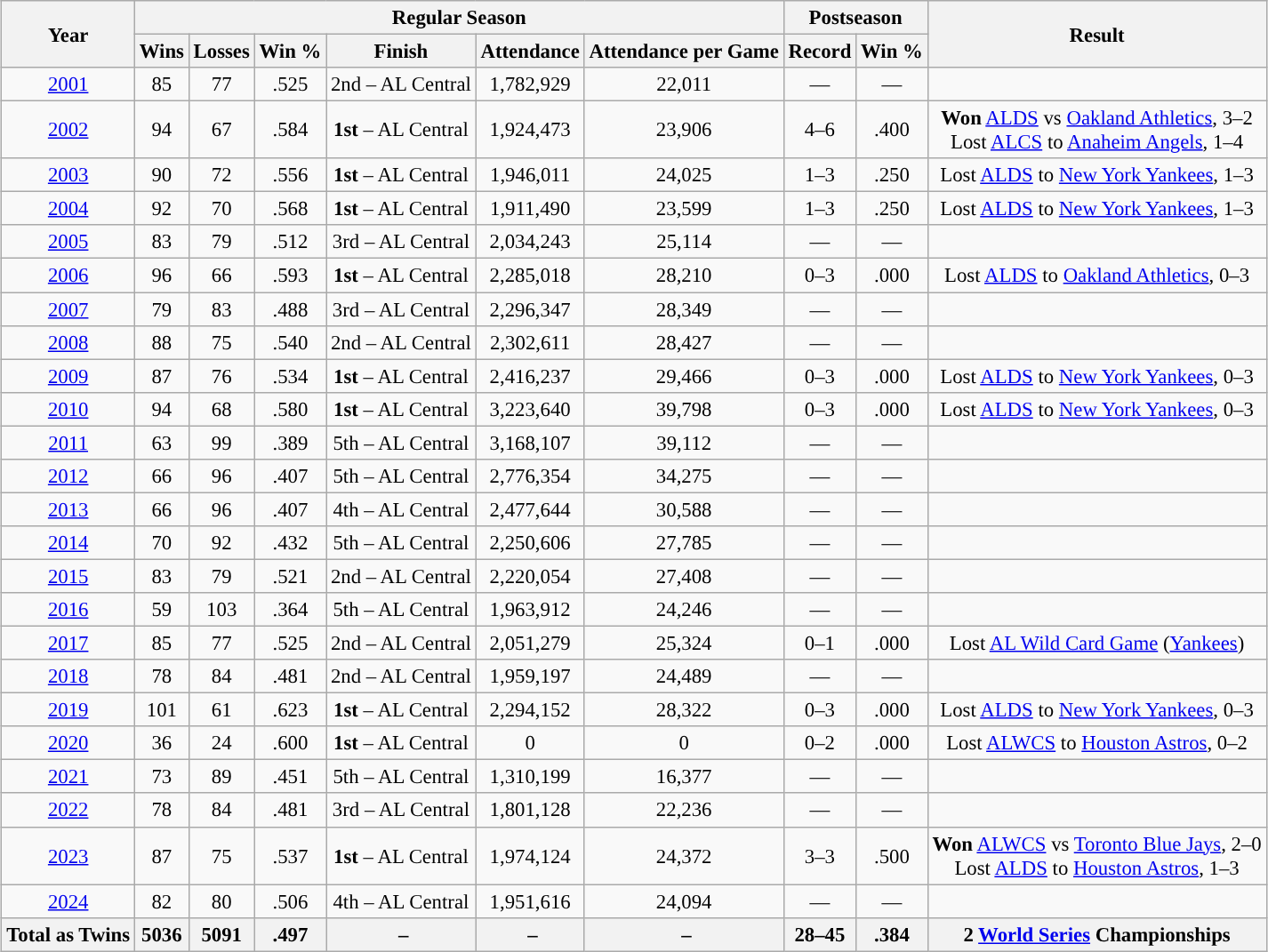<table class="wikitable" style="margin: 1em auto 1em auto; font-size: 95%; text-align:center;">
<tr>
<th rowspan="2">Year</th>
<th colspan="6">Regular Season</th>
<th colspan="2">Postseason</th>
<th rowspan="2">Result</th>
</tr>
<tr>
<th>Wins</th>
<th>Losses</th>
<th>Win %</th>
<th>Finish</th>
<th>Attendance</th>
<th>Attendance per Game</th>
<th>Record</th>
<th>Win %</th>
</tr>
<tr>
<td><a href='#'>2001</a></td>
<td>85</td>
<td>77</td>
<td>.525</td>
<td>2nd – AL Central</td>
<td>1,782,929</td>
<td>22,011</td>
<td>—</td>
<td>—</td>
<td></td>
</tr>
<tr>
<td><a href='#'>2002</a></td>
<td>94</td>
<td>67</td>
<td>.584</td>
<td><strong>1st</strong> – AL Central</td>
<td>1,924,473</td>
<td>23,906</td>
<td>4–6</td>
<td>.400</td>
<td><strong>Won</strong> <a href='#'>ALDS</a> vs <a href='#'>Oakland Athletics</a>, 3–2 <br> Lost <a href='#'>ALCS</a> to <a href='#'>Anaheim Angels</a>, 1–4</td>
</tr>
<tr>
<td><a href='#'>2003</a></td>
<td>90</td>
<td>72</td>
<td>.556</td>
<td><strong>1st</strong> – AL Central</td>
<td>1,946,011</td>
<td>24,025</td>
<td>1–3</td>
<td>.250</td>
<td>Lost <a href='#'>ALDS</a> to <a href='#'>New York Yankees</a>, 1–3</td>
</tr>
<tr>
<td><a href='#'>2004</a></td>
<td>92</td>
<td>70</td>
<td>.568</td>
<td><strong>1st</strong> – AL Central</td>
<td>1,911,490</td>
<td>23,599</td>
<td>1–3</td>
<td>.250</td>
<td>Lost <a href='#'>ALDS</a> to <a href='#'>New York Yankees</a>, 1–3</td>
</tr>
<tr>
<td><a href='#'>2005</a></td>
<td>83</td>
<td>79</td>
<td>.512</td>
<td>3rd – AL Central</td>
<td>2,034,243</td>
<td>25,114</td>
<td>—</td>
<td>—</td>
<td></td>
</tr>
<tr>
<td><a href='#'>2006</a></td>
<td>96</td>
<td>66</td>
<td>.593</td>
<td><strong>1st</strong> – AL Central</td>
<td>2,285,018</td>
<td>28,210</td>
<td>0–3</td>
<td>.000</td>
<td>Lost <a href='#'>ALDS</a> to <a href='#'>Oakland Athletics</a>, 0–3</td>
</tr>
<tr>
<td><a href='#'>2007</a></td>
<td>79</td>
<td>83</td>
<td>.488</td>
<td>3rd – AL Central</td>
<td>2,296,347</td>
<td>28,349</td>
<td>—</td>
<td>—</td>
<td></td>
</tr>
<tr>
<td><a href='#'>2008</a></td>
<td>88</td>
<td>75</td>
<td>.540</td>
<td>2nd – AL Central</td>
<td>2,302,611</td>
<td>28,427</td>
<td>—</td>
<td>—</td>
<td></td>
</tr>
<tr>
<td><a href='#'>2009</a></td>
<td>87</td>
<td>76</td>
<td>.534</td>
<td><strong>1st</strong> – AL Central</td>
<td>2,416,237</td>
<td>29,466</td>
<td>0–3</td>
<td>.000</td>
<td>Lost <a href='#'>ALDS</a> to <a href='#'>New York Yankees</a>, 0–3</td>
</tr>
<tr>
<td><a href='#'>2010</a></td>
<td>94</td>
<td>68</td>
<td>.580</td>
<td><strong>1st</strong> – AL Central</td>
<td>3,223,640</td>
<td>39,798</td>
<td>0–3</td>
<td>.000</td>
<td>Lost <a href='#'>ALDS</a> to <a href='#'>New York Yankees</a>, 0–3</td>
</tr>
<tr>
<td><a href='#'>2011</a></td>
<td>63</td>
<td>99</td>
<td>.389</td>
<td>5th – AL Central</td>
<td>3,168,107</td>
<td>39,112</td>
<td>—</td>
<td>—</td>
<td></td>
</tr>
<tr>
<td><a href='#'>2012</a></td>
<td>66</td>
<td>96</td>
<td>.407</td>
<td>5th – AL Central</td>
<td>2,776,354</td>
<td>34,275</td>
<td>—</td>
<td>—</td>
<td></td>
</tr>
<tr>
<td><a href='#'>2013</a></td>
<td>66</td>
<td>96</td>
<td>.407</td>
<td>4th – AL Central</td>
<td>2,477,644</td>
<td>30,588</td>
<td>—</td>
<td>—</td>
<td></td>
</tr>
<tr>
<td><a href='#'>2014</a></td>
<td>70</td>
<td>92</td>
<td>.432</td>
<td>5th – AL Central</td>
<td>2,250,606</td>
<td>27,785</td>
<td>—</td>
<td>—</td>
<td></td>
</tr>
<tr>
<td><a href='#'>2015</a></td>
<td>83</td>
<td>79</td>
<td>.521</td>
<td>2nd – AL Central</td>
<td>2,220,054</td>
<td>27,408</td>
<td>—</td>
<td>—</td>
<td></td>
</tr>
<tr>
<td><a href='#'>2016</a></td>
<td>59</td>
<td>103</td>
<td>.364</td>
<td>5th – AL Central</td>
<td>1,963,912</td>
<td>24,246</td>
<td>—</td>
<td>—</td>
<td></td>
</tr>
<tr>
<td><a href='#'>2017</a></td>
<td>85</td>
<td>77</td>
<td>.525</td>
<td>2nd – AL Central</td>
<td>2,051,279</td>
<td>25,324</td>
<td>0–1</td>
<td>.000</td>
<td>Lost <a href='#'>AL Wild Card Game</a> (<a href='#'>Yankees</a>)</td>
</tr>
<tr>
<td><a href='#'>2018</a></td>
<td>78</td>
<td>84</td>
<td>.481</td>
<td>2nd – AL Central</td>
<td>1,959,197</td>
<td>24,489</td>
<td>—</td>
<td>—</td>
<td></td>
</tr>
<tr>
<td><a href='#'>2019</a></td>
<td>101</td>
<td>61</td>
<td>.623</td>
<td><strong>1st</strong> – AL Central</td>
<td>2,294,152</td>
<td>28,322</td>
<td>0–3</td>
<td>.000</td>
<td>Lost <a href='#'>ALDS</a> to <a href='#'>New York Yankees</a>, 0–3</td>
</tr>
<tr>
<td><a href='#'>2020</a></td>
<td>36</td>
<td>24</td>
<td>.600</td>
<td><strong>1st</strong> – AL Central</td>
<td>0</td>
<td>0</td>
<td>0–2</td>
<td>.000</td>
<td>Lost <a href='#'>ALWCS</a> to <a href='#'>Houston Astros</a>, 0–2</td>
</tr>
<tr>
<td><a href='#'>2021</a></td>
<td>73</td>
<td>89</td>
<td>.451</td>
<td>5th – AL Central</td>
<td>1,310,199</td>
<td>16,377</td>
<td>—</td>
<td>—</td>
<td></td>
</tr>
<tr>
<td><a href='#'>2022</a></td>
<td>78</td>
<td>84</td>
<td>.481</td>
<td>3rd – AL Central</td>
<td>1,801,128</td>
<td>22,236</td>
<td>—</td>
<td>—</td>
<td></td>
</tr>
<tr>
<td><a href='#'>2023</a></td>
<td>87</td>
<td>75</td>
<td>.537</td>
<td><strong>1st</strong> – AL Central</td>
<td>1,974,124</td>
<td>24,372</td>
<td>3–3</td>
<td>.500</td>
<td><strong>Won</strong> <a href='#'>ALWCS</a> vs <a href='#'>Toronto Blue Jays</a>, 2–0 <br> Lost <a href='#'>ALDS</a> to <a href='#'>Houston Astros</a>, 1–3</td>
</tr>
<tr>
<td><a href='#'>2024</a></td>
<td>82</td>
<td>80</td>
<td>.506</td>
<td>4th – AL Central</td>
<td>1,951,616</td>
<td>24,094</td>
<td>—</td>
<td>—</td>
<td></td>
</tr>
<tr>
<th><strong>Total as Twins</strong></th>
<th><strong>5036</strong></th>
<th><strong>5091</strong></th>
<th>.497</th>
<th> –</th>
<th> –</th>
<th> –</th>
<th><strong>28–45</strong></th>
<th><strong>.384</strong></th>
<th><strong>2 <a href='#'><span>World Series</span></a> Championships</strong></th>
</tr>
</table>
